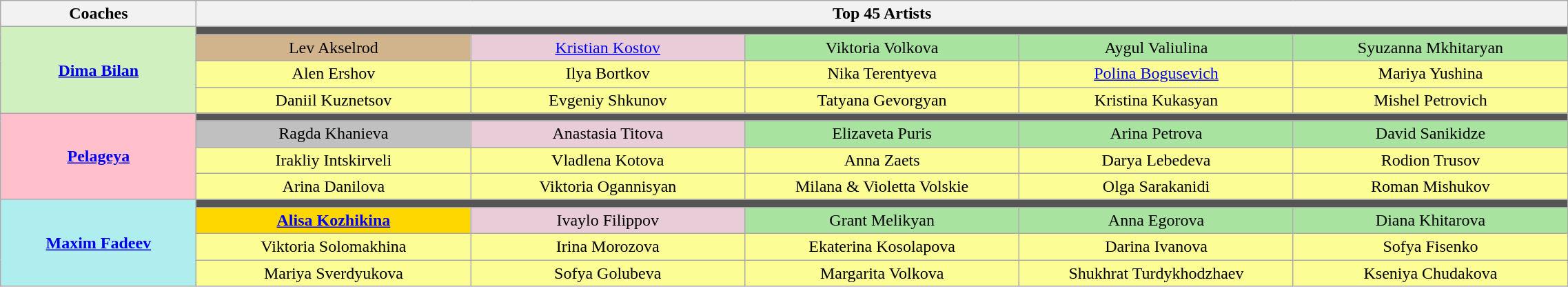<table class="wikitable" style="text-align:center; width:120%;">
<tr>
<th scope="col" width="10%">Coaches</th>
<th scope="col" width="90%" colspan="10">Top 45 Artists</th>
</tr>
<tr>
<th rowspan=4 style="background:#d0f0c0;"><a href='#'>Dima Bilan</a></th>
<td colspan="6" style="background:#555555"></td>
</tr>
<tr>
<td width="14%" style="background:tan">Lev Akselrod</td>
<td width="14%" style="background:#E8CCD7"><a href='#'>Kristian Kostov</a></td>
<td width="14%" style="background:#A8E4A0">Viktoria Volkova</td>
<td width="14%" style="background:#A8E4A0">Aygul Valiulina</td>
<td width="14%" style="background:#A8E4A0">Syuzanna Mkhitaryan</td>
</tr>
<tr>
<td style="background:#FDFD96">Alen Ershov</td>
<td style="background:#FDFD96">Ilya Bortkov</td>
<td style="background:#FDFD96">Nika Terentyeva</td>
<td style="background:#FDFD96"><a href='#'>Polina Bogusevich</a></td>
<td style="background:#FDFD96">Mariya Yushina</td>
</tr>
<tr>
<td style="background:#FDFD96">Daniil Kuznetsov</td>
<td style="background:#FDFD96">Evgeniy Shkunov</td>
<td style="background:#FDFD96">Tatyana Gevorgyan</td>
<td style="background:#FDFD96">Kristina Kukasyan</td>
<td style="background:#FDFD96">Mishel Petrovich</td>
</tr>
<tr>
<th rowspan=4 style="background:pink;"><a href='#'>Pelageya</a></th>
<td colspan="6" style="background:#555555"></td>
</tr>
<tr>
<td style="background:silver">Ragda Khanieva</td>
<td style="background:#E8CCD7">Anastasia Titova</td>
<td style="background:#A8E4A0">Elizaveta Puris</td>
<td style="background:#A8E4A0">Arina Petrova</td>
<td style="background:#A8E4A0">David Sanikidze</td>
</tr>
<tr>
<td style="background:#FDFD96">Irakliy Intskirveli</td>
<td style="background:#FDFD96">Vladlena Kotova</td>
<td style="background:#FDFD96">Anna Zaets</td>
<td style="background:#FDFD96">Darya Lebedeva</td>
<td style="background:#FDFD96">Rodion Trusov</td>
</tr>
<tr>
<td style="background:#FDFD96">Arina Danilova</td>
<td style="background:#FDFD96">Viktoria Ogannisyan</td>
<td style="background:#FDFD96">Milana & Violetta Volskie</td>
<td style="background:#FDFD96">Olga Sarakanidi</td>
<td style="background:#FDFD96">Roman Mishukov</td>
</tr>
<tr>
<th rowspan=4 style="background:#afeeee;"><a href='#'>Maxim Fadeev</a></th>
<td colspan="6" style="background:#555555"></td>
</tr>
<tr>
<td style="background:gold"><strong><a href='#'>Alisa Kozhikina</a></strong></td>
<td style="background:#E8CCD7">Ivaylo Filippov</td>
<td style="background:#A8E4A0">Grant Melikyan</td>
<td style="background:#A8E4A0">Anna Egorova</td>
<td style="background:#A8E4A0">Diana Khitarova</td>
</tr>
<tr>
<td style="background:#FDFD96">Viktoria Solomakhina</td>
<td style="background:#FDFD96">Irina Morozova</td>
<td style="background:#FDFD96">Ekaterina Kosolapova</td>
<td style="background:#FDFD96">Darina Ivanova</td>
<td style="background:#FDFD96">Sofya Fisenko</td>
</tr>
<tr>
<td style="background:#FDFD96">Mariya Sverdyukova</td>
<td style="background:#FDFD96">Sofya Golubeva</td>
<td style="background:#FDFD96">Margarita Volkova</td>
<td style="background:#FDFD96">Shukhrat Turdykhodzhaev</td>
<td style="background:#FDFD96">Kseniya Chudakova</td>
</tr>
</table>
